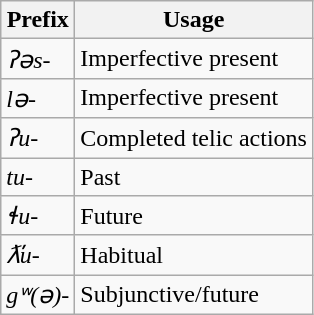<table class="wikitable">
<tr>
<th>Prefix</th>
<th>Usage</th>
</tr>
<tr>
<td><em>ʔəs-</em></td>
<td>Imperfective present</td>
</tr>
<tr>
<td><em>lə-</em></td>
<td>Imperfective present</td>
</tr>
<tr>
<td><em>ʔu-</em></td>
<td>Completed telic actions</td>
</tr>
<tr>
<td><em>tu-</em></td>
<td>Past</td>
</tr>
<tr>
<td><em>ɬu-</em></td>
<td>Future</td>
</tr>
<tr>
<td><em>ƛ̕u-</em></td>
<td>Habitual</td>
</tr>
<tr>
<td><em>gʷ(ə)-</em></td>
<td>Subjunctive/future</td>
</tr>
</table>
